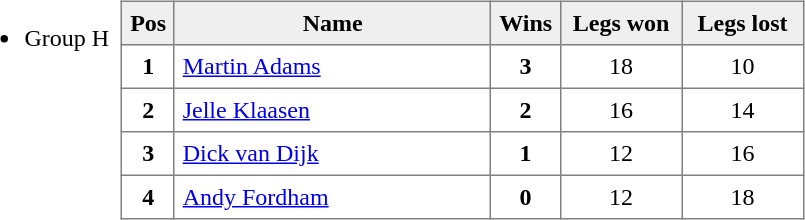<table>
<tr style="vertical-align: top;">
<td><br><ul><li>Group H</li></ul></td>
<td></td>
<td><br><table style=border-collapse:collapse border=1 cellspacing=0 cellpadding=5>
<tr align=center bgcolor=#efefef>
<th width=20>Pos</th>
<th width=200>Name</th>
<th width=20><strong>Wins</strong></th>
<th width=70>Legs won</th>
<th width=70>Legs lost</th>
</tr>
<tr align=center>
<td><strong>1</strong></td>
<td align="left"> <a href='#'>Martin Adams</a></td>
<td><strong>3</strong></td>
<td>18</td>
<td>10</td>
</tr>
<tr align=center>
<td><strong>2</strong></td>
<td align="left"> <a href='#'>Jelle Klaasen</a></td>
<td><strong>2</strong></td>
<td>16</td>
<td>14</td>
</tr>
<tr align=center>
<td><strong>3</strong></td>
<td align="left"> <a href='#'>Dick van Dijk</a></td>
<td><strong>1</strong></td>
<td>12</td>
<td>16</td>
</tr>
<tr align=center>
<td><strong>4</strong></td>
<td align="left"> <a href='#'>Andy Fordham</a></td>
<td><strong>0</strong></td>
<td>12</td>
<td>18</td>
</tr>
</table>
</td>
</tr>
</table>
